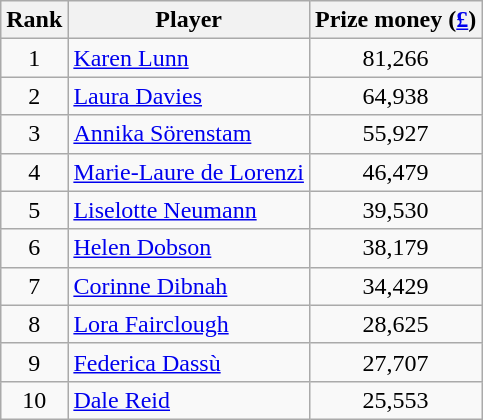<table class="wikitable">
<tr>
<th>Rank</th>
<th>Player</th>
<th>Prize money (<a href='#'>£</a>)</th>
</tr>
<tr>
<td align=center>1</td>
<td> <a href='#'>Karen Lunn</a></td>
<td align=center>81,266</td>
</tr>
<tr>
<td align=center>2</td>
<td> <a href='#'>Laura Davies</a></td>
<td align=center>64,938</td>
</tr>
<tr>
<td align=center>3</td>
<td> <a href='#'>Annika Sörenstam</a></td>
<td align=center>55,927</td>
</tr>
<tr>
<td align=center>4</td>
<td> <a href='#'>Marie-Laure de Lorenzi</a></td>
<td align=center>46,479</td>
</tr>
<tr>
<td align=center>5</td>
<td> <a href='#'>Liselotte Neumann</a></td>
<td align=center>39,530</td>
</tr>
<tr>
<td align=center>6</td>
<td> <a href='#'>Helen Dobson</a></td>
<td align=center>38,179</td>
</tr>
<tr>
<td align=center>7</td>
<td> <a href='#'>Corinne Dibnah</a></td>
<td align=center>34,429</td>
</tr>
<tr>
<td align=center>8</td>
<td> <a href='#'>Lora Fairclough</a></td>
<td align=center>28,625</td>
</tr>
<tr>
<td align=center>9</td>
<td> <a href='#'>Federica Dassù</a></td>
<td align=center>27,707</td>
</tr>
<tr>
<td align=center>10</td>
<td> <a href='#'>Dale Reid</a></td>
<td align=center>25,553</td>
</tr>
</table>
